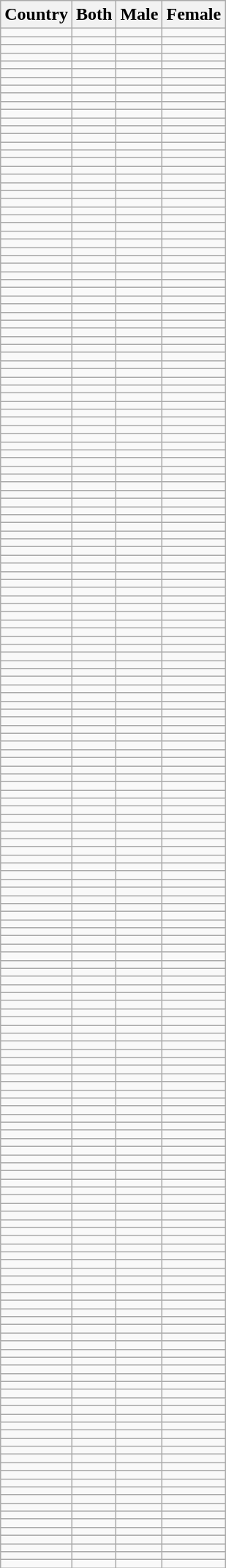<table class="wikitable sortable nowrap static-row-numbers" style=text-align:center>
<tr class="static-row-header" style="text-align:center;vertical-align:bottom;">
<th>Country</th>
<th>Both</th>
<th>Male</th>
<th>Female</th>
</tr>
<tr>
<td></td>
<td></td>
<td></td>
<td></td>
</tr>
<tr>
<td></td>
<td></td>
<td></td>
<td></td>
</tr>
<tr>
<td></td>
<td></td>
<td></td>
<td></td>
</tr>
<tr>
<td></td>
<td></td>
<td></td>
<td></td>
</tr>
<tr>
<td></td>
<td></td>
<td></td>
<td></td>
</tr>
<tr>
<td></td>
<td></td>
<td></td>
<td></td>
</tr>
<tr>
<td></td>
<td></td>
<td></td>
<td></td>
</tr>
<tr>
<td></td>
<td></td>
<td></td>
<td></td>
</tr>
<tr>
<td></td>
<td></td>
<td></td>
<td></td>
</tr>
<tr>
<td></td>
<td></td>
<td></td>
<td></td>
</tr>
<tr>
<td></td>
<td></td>
<td></td>
<td></td>
</tr>
<tr>
<td></td>
<td></td>
<td></td>
<td></td>
</tr>
<tr>
<td></td>
<td></td>
<td></td>
<td></td>
</tr>
<tr>
<td></td>
<td></td>
<td></td>
<td></td>
</tr>
<tr>
<td></td>
<td></td>
<td></td>
<td></td>
</tr>
<tr>
<td></td>
<td></td>
<td></td>
<td></td>
</tr>
<tr>
<td></td>
<td></td>
<td></td>
<td></td>
</tr>
<tr>
<td></td>
<td></td>
<td></td>
<td></td>
</tr>
<tr>
<td></td>
<td></td>
<td></td>
<td></td>
</tr>
<tr>
<td></td>
<td></td>
<td></td>
<td></td>
</tr>
<tr>
<td></td>
<td></td>
<td></td>
<td></td>
</tr>
<tr>
<td></td>
<td></td>
<td></td>
<td></td>
</tr>
<tr>
<td></td>
<td></td>
<td></td>
<td></td>
</tr>
<tr>
<td></td>
<td></td>
<td></td>
<td></td>
</tr>
<tr>
<td></td>
<td></td>
<td></td>
<td></td>
</tr>
<tr>
<td></td>
<td></td>
<td></td>
<td></td>
</tr>
<tr>
<td></td>
<td></td>
<td></td>
<td></td>
</tr>
<tr>
<td></td>
<td></td>
<td></td>
<td></td>
</tr>
<tr>
<td></td>
<td></td>
<td></td>
<td></td>
</tr>
<tr>
<td></td>
<td></td>
<td></td>
<td></td>
</tr>
<tr>
<td></td>
<td></td>
<td></td>
<td></td>
</tr>
<tr>
<td></td>
<td></td>
<td></td>
<td></td>
</tr>
<tr>
<td></td>
<td></td>
<td></td>
<td></td>
</tr>
<tr>
<td></td>
<td></td>
<td></td>
<td></td>
</tr>
<tr>
<td></td>
<td></td>
<td></td>
<td></td>
</tr>
<tr>
<td></td>
<td></td>
<td></td>
<td></td>
</tr>
<tr>
<td></td>
<td></td>
<td></td>
<td></td>
</tr>
<tr>
<td></td>
<td></td>
<td></td>
<td></td>
</tr>
<tr>
<td></td>
<td></td>
<td></td>
<td></td>
</tr>
<tr>
<td></td>
<td></td>
<td></td>
<td></td>
</tr>
<tr>
<td></td>
<td></td>
<td></td>
<td></td>
</tr>
<tr>
<td></td>
<td></td>
<td></td>
<td></td>
</tr>
<tr>
<td></td>
<td></td>
<td></td>
<td></td>
</tr>
<tr>
<td></td>
<td></td>
<td></td>
<td></td>
</tr>
<tr>
<td></td>
<td></td>
<td></td>
<td></td>
</tr>
<tr>
<td></td>
<td></td>
<td></td>
<td></td>
</tr>
<tr>
<td></td>
<td></td>
<td></td>
<td></td>
</tr>
<tr>
<td></td>
<td></td>
<td></td>
<td></td>
</tr>
<tr>
<td></td>
<td></td>
<td></td>
<td></td>
</tr>
<tr>
<td></td>
<td></td>
<td></td>
<td></td>
</tr>
<tr>
<td></td>
<td></td>
<td></td>
<td></td>
</tr>
<tr>
<td></td>
<td></td>
<td></td>
<td></td>
</tr>
<tr>
<td></td>
<td></td>
<td></td>
<td></td>
</tr>
<tr>
<td></td>
<td></td>
<td></td>
<td></td>
</tr>
<tr>
<td></td>
<td></td>
<td></td>
<td></td>
</tr>
<tr>
<td></td>
<td></td>
<td></td>
<td></td>
</tr>
<tr>
<td></td>
<td></td>
<td></td>
<td></td>
</tr>
<tr>
<td></td>
<td></td>
<td></td>
<td></td>
</tr>
<tr>
<td></td>
<td></td>
<td></td>
<td></td>
</tr>
<tr>
<td></td>
<td></td>
<td></td>
<td></td>
</tr>
<tr>
<td></td>
<td></td>
<td></td>
<td></td>
</tr>
<tr>
<td></td>
<td></td>
<td></td>
<td></td>
</tr>
<tr>
<td></td>
<td></td>
<td></td>
<td></td>
</tr>
<tr>
<td></td>
<td></td>
<td></td>
<td></td>
</tr>
<tr>
<td></td>
<td></td>
<td></td>
<td></td>
</tr>
<tr>
<td></td>
<td></td>
<td></td>
<td></td>
</tr>
<tr>
<td></td>
<td></td>
<td></td>
<td></td>
</tr>
<tr>
<td></td>
<td></td>
<td></td>
<td></td>
</tr>
<tr>
<td></td>
<td></td>
<td></td>
<td></td>
</tr>
<tr>
<td></td>
<td></td>
<td></td>
<td></td>
</tr>
<tr>
<td></td>
<td></td>
<td></td>
<td></td>
</tr>
<tr>
<td></td>
<td></td>
<td></td>
<td></td>
</tr>
<tr>
<td></td>
<td></td>
<td></td>
<td></td>
</tr>
<tr>
<td></td>
<td></td>
<td></td>
<td></td>
</tr>
<tr>
<td></td>
<td></td>
<td></td>
<td></td>
</tr>
<tr>
<td></td>
<td></td>
<td></td>
<td></td>
</tr>
<tr>
<td></td>
<td></td>
<td></td>
<td></td>
</tr>
<tr>
<td></td>
<td></td>
<td></td>
<td></td>
</tr>
<tr>
<td></td>
<td></td>
<td></td>
<td></td>
</tr>
<tr>
<td></td>
<td></td>
<td></td>
<td></td>
</tr>
<tr>
<td></td>
<td></td>
<td></td>
<td></td>
</tr>
<tr>
<td></td>
<td></td>
<td></td>
<td></td>
</tr>
<tr>
<td></td>
<td></td>
<td></td>
<td></td>
</tr>
<tr>
<td></td>
<td></td>
<td></td>
<td></td>
</tr>
<tr>
<td></td>
<td></td>
<td></td>
<td></td>
</tr>
<tr>
<td></td>
<td></td>
<td></td>
<td></td>
</tr>
<tr>
<td></td>
<td></td>
<td></td>
<td></td>
</tr>
<tr>
<td></td>
<td></td>
<td></td>
<td></td>
</tr>
<tr>
<td></td>
<td></td>
<td></td>
<td></td>
</tr>
<tr>
<td></td>
<td></td>
<td></td>
<td></td>
</tr>
<tr>
<td></td>
<td></td>
<td></td>
<td></td>
</tr>
<tr>
<td></td>
<td></td>
<td></td>
<td></td>
</tr>
<tr>
<td></td>
<td></td>
<td></td>
<td></td>
</tr>
<tr>
<td></td>
<td></td>
<td></td>
<td></td>
</tr>
<tr>
<td></td>
<td></td>
<td></td>
<td></td>
</tr>
<tr>
<td></td>
<td></td>
<td></td>
<td></td>
</tr>
<tr>
<td></td>
<td></td>
<td></td>
<td></td>
</tr>
<tr>
<td></td>
<td></td>
<td></td>
<td></td>
</tr>
<tr>
<td></td>
<td></td>
<td></td>
<td></td>
</tr>
<tr>
<td></td>
<td></td>
<td></td>
<td></td>
</tr>
<tr>
<td></td>
<td></td>
<td></td>
<td></td>
</tr>
<tr>
<td></td>
<td></td>
<td></td>
<td></td>
</tr>
<tr>
<td></td>
<td></td>
<td></td>
<td></td>
</tr>
<tr>
<td></td>
<td></td>
<td></td>
<td></td>
</tr>
<tr>
<td></td>
<td></td>
<td></td>
<td></td>
</tr>
<tr>
<td></td>
<td></td>
<td></td>
<td></td>
</tr>
<tr>
<td></td>
<td></td>
<td></td>
<td></td>
</tr>
<tr>
<td></td>
<td></td>
<td></td>
<td></td>
</tr>
<tr>
<td></td>
<td></td>
<td></td>
<td></td>
</tr>
<tr>
<td></td>
<td></td>
<td></td>
<td></td>
</tr>
<tr>
<td></td>
<td></td>
<td></td>
<td></td>
</tr>
<tr>
<td></td>
<td></td>
<td></td>
<td></td>
</tr>
<tr>
<td></td>
<td></td>
<td></td>
<td></td>
</tr>
<tr>
<td></td>
<td></td>
<td></td>
<td></td>
</tr>
<tr>
<td></td>
<td></td>
<td></td>
<td></td>
</tr>
<tr>
<td></td>
<td></td>
<td></td>
<td></td>
</tr>
<tr>
<td></td>
<td></td>
<td></td>
<td></td>
</tr>
<tr>
<td></td>
<td></td>
<td></td>
<td></td>
</tr>
<tr>
<td></td>
<td></td>
<td></td>
<td></td>
</tr>
<tr>
<td></td>
<td></td>
<td></td>
<td></td>
</tr>
<tr>
<td></td>
<td></td>
<td></td>
<td></td>
</tr>
<tr>
<td></td>
<td></td>
<td></td>
<td></td>
</tr>
<tr>
<td></td>
<td></td>
<td></td>
<td></td>
</tr>
<tr>
<td></td>
<td></td>
<td></td>
<td></td>
</tr>
<tr>
<td></td>
<td></td>
<td></td>
<td></td>
</tr>
<tr>
<td></td>
<td></td>
<td></td>
<td></td>
</tr>
<tr>
<td></td>
<td></td>
<td></td>
<td></td>
</tr>
<tr>
<td></td>
<td></td>
<td></td>
<td></td>
</tr>
<tr>
<td></td>
<td></td>
<td></td>
<td></td>
</tr>
<tr>
<td></td>
<td></td>
<td></td>
<td></td>
</tr>
<tr>
<td></td>
<td></td>
<td></td>
<td></td>
</tr>
<tr>
<td></td>
<td></td>
<td></td>
<td></td>
</tr>
<tr>
<td></td>
<td></td>
<td></td>
<td></td>
</tr>
<tr>
<td></td>
<td></td>
<td></td>
<td></td>
</tr>
<tr>
<td></td>
<td></td>
<td></td>
<td></td>
</tr>
<tr>
<td></td>
<td></td>
<td></td>
<td></td>
</tr>
<tr>
<td></td>
<td></td>
<td></td>
<td></td>
</tr>
<tr>
<td></td>
<td></td>
<td></td>
<td></td>
</tr>
<tr>
<td></td>
<td></td>
<td></td>
<td></td>
</tr>
<tr>
<td></td>
<td></td>
<td></td>
<td></td>
</tr>
<tr>
<td></td>
<td></td>
<td></td>
<td></td>
</tr>
<tr>
<td></td>
<td></td>
<td></td>
<td></td>
</tr>
<tr>
<td></td>
<td></td>
<td></td>
<td></td>
</tr>
<tr>
<td></td>
<td></td>
<td></td>
<td></td>
</tr>
<tr>
<td></td>
<td></td>
<td></td>
<td></td>
</tr>
<tr>
<td></td>
<td></td>
<td></td>
<td></td>
</tr>
<tr>
<td></td>
<td></td>
<td></td>
<td></td>
</tr>
<tr>
<td></td>
<td></td>
<td></td>
<td></td>
</tr>
<tr>
<td></td>
<td></td>
<td></td>
<td></td>
</tr>
<tr>
<td></td>
<td></td>
<td></td>
<td></td>
</tr>
<tr>
<td></td>
<td></td>
<td></td>
<td></td>
</tr>
<tr>
<td></td>
<td></td>
<td></td>
<td></td>
</tr>
<tr>
<td></td>
<td></td>
<td></td>
<td></td>
</tr>
<tr>
<td></td>
<td></td>
<td></td>
<td></td>
</tr>
<tr>
<td></td>
<td></td>
<td></td>
<td></td>
</tr>
<tr>
<td></td>
<td></td>
<td></td>
<td></td>
</tr>
<tr>
<td></td>
<td></td>
<td></td>
<td></td>
</tr>
<tr>
<td></td>
<td></td>
<td></td>
<td></td>
</tr>
<tr>
<td></td>
<td></td>
<td></td>
<td></td>
</tr>
<tr>
<td></td>
<td></td>
<td></td>
<td></td>
</tr>
<tr>
<td></td>
<td></td>
<td></td>
<td></td>
</tr>
<tr>
<td></td>
<td></td>
<td></td>
<td></td>
</tr>
<tr>
<td></td>
<td></td>
<td></td>
<td></td>
</tr>
<tr>
<td></td>
<td></td>
<td></td>
<td></td>
</tr>
<tr>
<td></td>
<td></td>
<td></td>
<td></td>
</tr>
<tr>
<td></td>
<td></td>
<td></td>
<td></td>
</tr>
<tr>
<td></td>
<td></td>
<td></td>
<td></td>
</tr>
<tr>
<td></td>
<td></td>
<td></td>
<td></td>
</tr>
<tr>
<td></td>
<td></td>
<td></td>
<td></td>
</tr>
<tr>
<td></td>
<td></td>
<td></td>
<td></td>
</tr>
<tr>
<td></td>
<td></td>
<td></td>
<td></td>
</tr>
<tr>
<td></td>
<td></td>
<td></td>
<td></td>
</tr>
<tr>
<td></td>
<td></td>
<td></td>
<td></td>
</tr>
<tr>
<td></td>
<td></td>
<td></td>
<td></td>
</tr>
<tr>
<td></td>
<td></td>
<td></td>
<td></td>
</tr>
<tr>
<td></td>
<td></td>
<td></td>
<td></td>
</tr>
<tr>
<td></td>
<td></td>
<td></td>
<td></td>
</tr>
<tr>
<td></td>
<td></td>
<td></td>
<td></td>
</tr>
<tr>
<td></td>
<td></td>
<td></td>
<td></td>
</tr>
<tr>
<td></td>
<td></td>
<td></td>
<td></td>
</tr>
<tr>
<td></td>
<td></td>
<td></td>
<td></td>
</tr>
<tr>
<td></td>
<td></td>
<td></td>
<td></td>
</tr>
<tr>
<td></td>
<td></td>
<td></td>
<td></td>
</tr>
<tr>
<td></td>
<td></td>
<td></td>
<td></td>
</tr>
<tr>
<td></td>
<td></td>
<td></td>
<td></td>
</tr>
<tr>
<td></td>
<td></td>
<td></td>
<td></td>
</tr>
<tr>
<td></td>
<td></td>
<td></td>
<td></td>
</tr>
<tr>
<td></td>
<td></td>
<td></td>
<td></td>
</tr>
<tr>
<td></td>
<td></td>
<td></td>
<td></td>
</tr>
<tr>
<td></td>
<td></td>
<td></td>
<td></td>
</tr>
</table>
